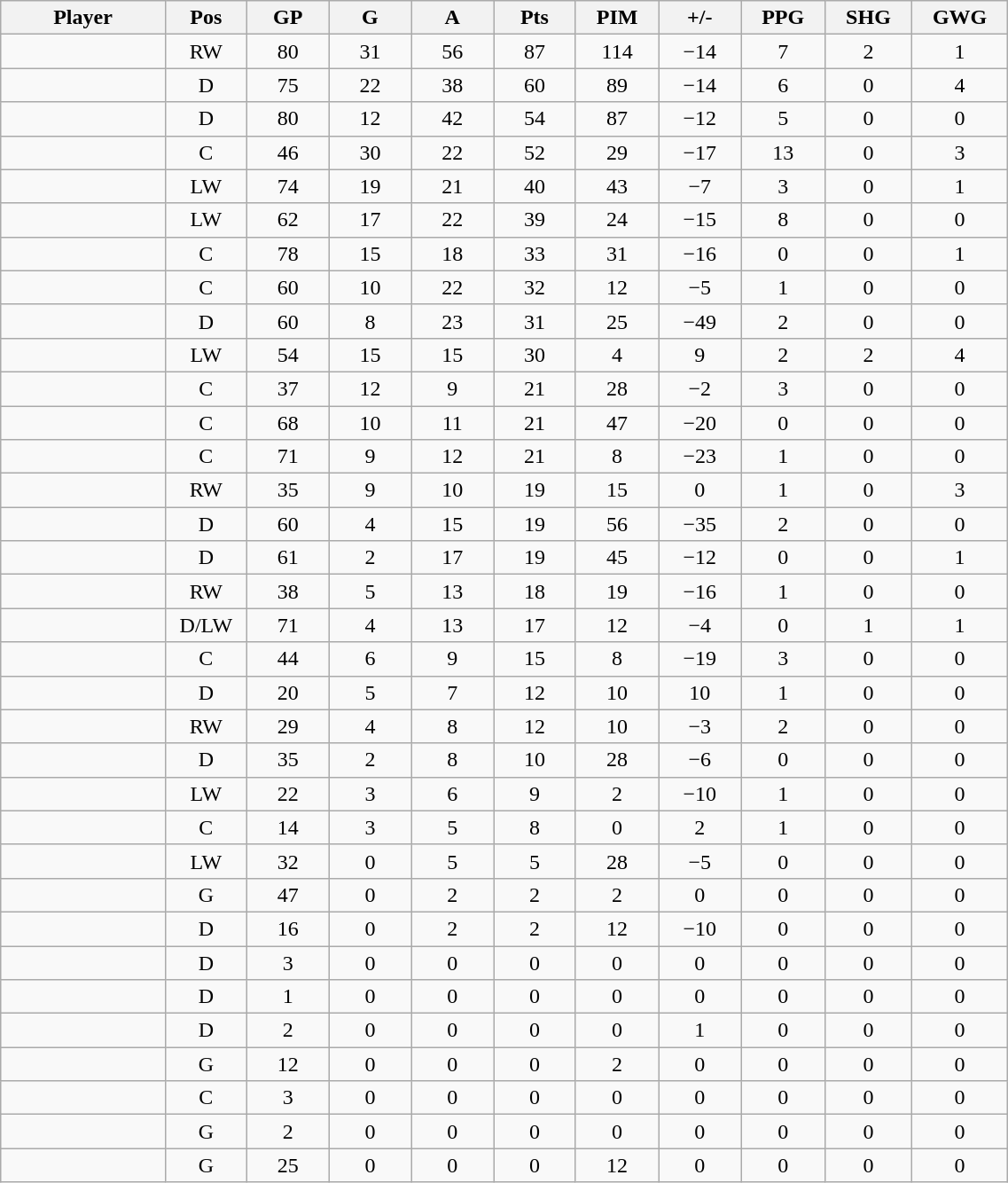<table class="wikitable sortable" width="60%">
<tr ALIGN="center">
<th bgcolor="#DDDDFF" width="10%">Player</th>
<th bgcolor="#DDDDFF" width="3%" title="Position">Pos</th>
<th bgcolor="#DDDDFF" width="5%" title="Games played">GP</th>
<th bgcolor="#DDDDFF" width="5%" title="Goals">G</th>
<th bgcolor="#DDDDFF" width="5%" title="Assists">A</th>
<th bgcolor="#DDDDFF" width="5%" title="Points">Pts</th>
<th bgcolor="#DDDDFF" width="5%" title="Penalties in Minutes">PIM</th>
<th bgcolor="#DDDDFF" width="5%" title="Plus/minus">+/-</th>
<th bgcolor="#DDDDFF" width="5%" title="Power Play Goals">PPG</th>
<th bgcolor="#DDDDFF" width="5%" title="Short-handed Goals">SHG</th>
<th bgcolor="#DDDDFF" width="5%" title="Game-winning Goals">GWG</th>
</tr>
<tr align="center">
<td align="right"></td>
<td>RW</td>
<td>80</td>
<td>31</td>
<td>56</td>
<td>87</td>
<td>114</td>
<td>−14</td>
<td>7</td>
<td>2</td>
<td>1</td>
</tr>
<tr align="center">
<td align="right"></td>
<td>D</td>
<td>75</td>
<td>22</td>
<td>38</td>
<td>60</td>
<td>89</td>
<td>−14</td>
<td>6</td>
<td>0</td>
<td>4</td>
</tr>
<tr align="center">
<td align="right"></td>
<td>D</td>
<td>80</td>
<td>12</td>
<td>42</td>
<td>54</td>
<td>87</td>
<td>−12</td>
<td>5</td>
<td>0</td>
<td>0</td>
</tr>
<tr align="center">
<td align="right"></td>
<td>C</td>
<td>46</td>
<td>30</td>
<td>22</td>
<td>52</td>
<td>29</td>
<td>−17</td>
<td>13</td>
<td>0</td>
<td>3</td>
</tr>
<tr align="center">
<td align="right"></td>
<td>LW</td>
<td>74</td>
<td>19</td>
<td>21</td>
<td>40</td>
<td>43</td>
<td>−7</td>
<td>3</td>
<td>0</td>
<td>1</td>
</tr>
<tr align="center">
<td align="right"></td>
<td>LW</td>
<td>62</td>
<td>17</td>
<td>22</td>
<td>39</td>
<td>24</td>
<td>−15</td>
<td>8</td>
<td>0</td>
<td>0</td>
</tr>
<tr align="center">
<td align="right"></td>
<td>C</td>
<td>78</td>
<td>15</td>
<td>18</td>
<td>33</td>
<td>31</td>
<td>−16</td>
<td>0</td>
<td>0</td>
<td>1</td>
</tr>
<tr align="center">
<td align="right"></td>
<td>C</td>
<td>60</td>
<td>10</td>
<td>22</td>
<td>32</td>
<td>12</td>
<td>−5</td>
<td>1</td>
<td>0</td>
<td>0</td>
</tr>
<tr align="center">
<td align="right"></td>
<td>D</td>
<td>60</td>
<td>8</td>
<td>23</td>
<td>31</td>
<td>25</td>
<td>−49</td>
<td>2</td>
<td>0</td>
<td>0</td>
</tr>
<tr align="center">
<td align="right"></td>
<td>LW</td>
<td>54</td>
<td>15</td>
<td>15</td>
<td>30</td>
<td>4</td>
<td>9</td>
<td>2</td>
<td>2</td>
<td>4</td>
</tr>
<tr align="center">
<td align="right"></td>
<td>C</td>
<td>37</td>
<td>12</td>
<td>9</td>
<td>21</td>
<td>28</td>
<td>−2</td>
<td>3</td>
<td>0</td>
<td>0</td>
</tr>
<tr align="center">
<td align="right"></td>
<td>C</td>
<td>68</td>
<td>10</td>
<td>11</td>
<td>21</td>
<td>47</td>
<td>−20</td>
<td>0</td>
<td>0</td>
<td>0</td>
</tr>
<tr align="center">
<td align="right"></td>
<td>C</td>
<td>71</td>
<td>9</td>
<td>12</td>
<td>21</td>
<td>8</td>
<td>−23</td>
<td>1</td>
<td>0</td>
<td>0</td>
</tr>
<tr align="center">
<td align="right"></td>
<td>RW</td>
<td>35</td>
<td>9</td>
<td>10</td>
<td>19</td>
<td>15</td>
<td>0</td>
<td>1</td>
<td>0</td>
<td>3</td>
</tr>
<tr align="center">
<td align="right"></td>
<td>D</td>
<td>60</td>
<td>4</td>
<td>15</td>
<td>19</td>
<td>56</td>
<td>−35</td>
<td>2</td>
<td>0</td>
<td>0</td>
</tr>
<tr align="center">
<td align="right"></td>
<td>D</td>
<td>61</td>
<td>2</td>
<td>17</td>
<td>19</td>
<td>45</td>
<td>−12</td>
<td>0</td>
<td>0</td>
<td>1</td>
</tr>
<tr align="center">
<td align="right"></td>
<td>RW</td>
<td>38</td>
<td>5</td>
<td>13</td>
<td>18</td>
<td>19</td>
<td>−16</td>
<td>1</td>
<td>0</td>
<td>0</td>
</tr>
<tr align="center">
<td align="right"></td>
<td>D/LW</td>
<td>71</td>
<td>4</td>
<td>13</td>
<td>17</td>
<td>12</td>
<td>−4</td>
<td>0</td>
<td>1</td>
<td>1</td>
</tr>
<tr align="center">
<td align="right"></td>
<td>C</td>
<td>44</td>
<td>6</td>
<td>9</td>
<td>15</td>
<td>8</td>
<td>−19</td>
<td>3</td>
<td>0</td>
<td>0</td>
</tr>
<tr align="center">
<td align="right"></td>
<td>D</td>
<td>20</td>
<td>5</td>
<td>7</td>
<td>12</td>
<td>10</td>
<td>10</td>
<td>1</td>
<td>0</td>
<td>0</td>
</tr>
<tr align="center">
<td align="right"></td>
<td>RW</td>
<td>29</td>
<td>4</td>
<td>8</td>
<td>12</td>
<td>10</td>
<td>−3</td>
<td>2</td>
<td>0</td>
<td>0</td>
</tr>
<tr align="center">
<td align="right"></td>
<td>D</td>
<td>35</td>
<td>2</td>
<td>8</td>
<td>10</td>
<td>28</td>
<td>−6</td>
<td>0</td>
<td>0</td>
<td>0</td>
</tr>
<tr align="center">
<td align="right"></td>
<td>LW</td>
<td>22</td>
<td>3</td>
<td>6</td>
<td>9</td>
<td>2</td>
<td>−10</td>
<td>1</td>
<td>0</td>
<td>0</td>
</tr>
<tr align="center">
<td align="right"></td>
<td>C</td>
<td>14</td>
<td>3</td>
<td>5</td>
<td>8</td>
<td>0</td>
<td>2</td>
<td>1</td>
<td>0</td>
<td>0</td>
</tr>
<tr align="center">
<td align="right"></td>
<td>LW</td>
<td>32</td>
<td>0</td>
<td>5</td>
<td>5</td>
<td>28</td>
<td>−5</td>
<td>0</td>
<td>0</td>
<td>0</td>
</tr>
<tr align="center">
<td align="right"></td>
<td>G</td>
<td>47</td>
<td>0</td>
<td>2</td>
<td>2</td>
<td>2</td>
<td>0</td>
<td>0</td>
<td>0</td>
<td>0</td>
</tr>
<tr align="center">
<td align="right"></td>
<td>D</td>
<td>16</td>
<td>0</td>
<td>2</td>
<td>2</td>
<td>12</td>
<td>−10</td>
<td>0</td>
<td>0</td>
<td>0</td>
</tr>
<tr align="center">
<td align="right"></td>
<td>D</td>
<td>3</td>
<td>0</td>
<td>0</td>
<td>0</td>
<td>0</td>
<td>0</td>
<td>0</td>
<td>0</td>
<td>0</td>
</tr>
<tr align="center">
<td align="right"></td>
<td>D</td>
<td>1</td>
<td>0</td>
<td>0</td>
<td>0</td>
<td>0</td>
<td>0</td>
<td>0</td>
<td>0</td>
<td>0</td>
</tr>
<tr align="center">
<td align="right"></td>
<td>D</td>
<td>2</td>
<td>0</td>
<td>0</td>
<td>0</td>
<td>0</td>
<td>1</td>
<td>0</td>
<td>0</td>
<td>0</td>
</tr>
<tr align="center">
<td align="right"></td>
<td>G</td>
<td>12</td>
<td>0</td>
<td>0</td>
<td>0</td>
<td>2</td>
<td>0</td>
<td>0</td>
<td>0</td>
<td>0</td>
</tr>
<tr align="center">
<td align="right"></td>
<td>C</td>
<td>3</td>
<td>0</td>
<td>0</td>
<td>0</td>
<td>0</td>
<td>0</td>
<td>0</td>
<td>0</td>
<td>0</td>
</tr>
<tr align="center">
<td align="right"></td>
<td>G</td>
<td>2</td>
<td>0</td>
<td>0</td>
<td>0</td>
<td>0</td>
<td>0</td>
<td>0</td>
<td>0</td>
<td>0</td>
</tr>
<tr align="center">
<td align="right"></td>
<td>G</td>
<td>25</td>
<td>0</td>
<td>0</td>
<td>0</td>
<td>12</td>
<td>0</td>
<td>0</td>
<td>0</td>
<td>0</td>
</tr>
</table>
